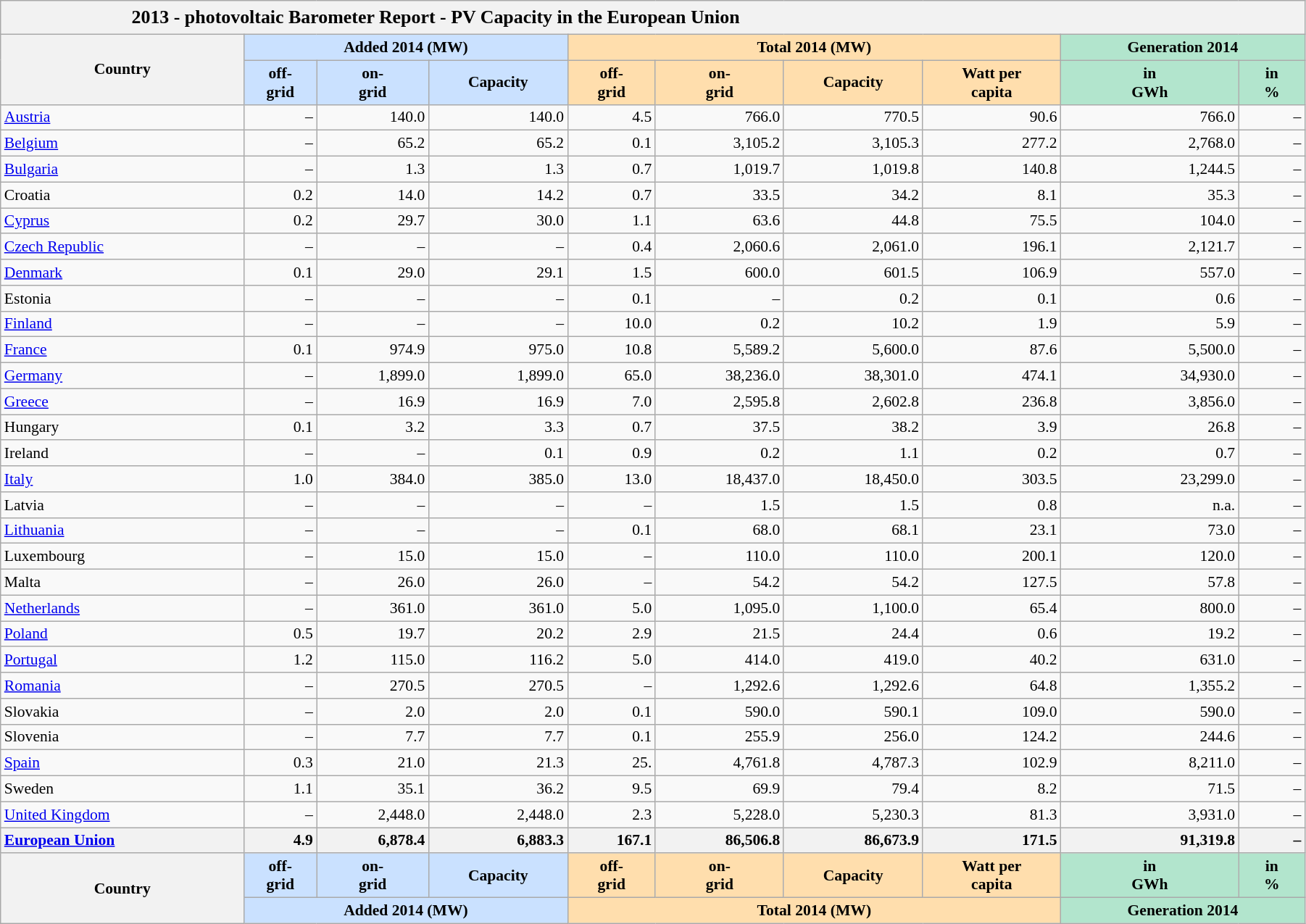<table class="wikitable sortable collapsible" style="width: 95%; text-align: right; font-size: 0.9em;">
<tr>
<th colspan=10 style="font-size: 1.2em; padding: 5px 5px 5px 120px; text-align: left;">2013 - photovoltaic Barometer Report - PV Capacity in the European Union</th>
</tr>
<tr>
<th rowspan=2 data-sort-type="text">Country</th>
<th colspan=3 style="background: #cae1ff;">Added 2014 (MW)</th>
<th colspan=4 style="background: #ffdead;">Total 2014 (MW)</th>
<th colspan=2 style="background: #b2e5cd;">Generation 2014</th>
</tr>
<tr>
<th style="background:#cae1ff;" data-sort- type="number">off-<br>grid</th>
<th style="background:#cae1ff;">on-<br>grid</th>
<th style="background:#cae1ff;">Capacity</th>
<th style="background:#ffdead;">off-<br>grid</th>
<th style="background:#ffdead;">on-<br>grid</th>
<th style="background:#ffdead;">Capacity</th>
<th style="background:#ffdead;">Watt per<br>capita</th>
<th style="background:#b2e5cd;">in<br>GWh</th>
<th style="background:#b2e5cd;">in<br>%</th>
</tr>
<tr>
<td align=left> <a href='#'>Austria</a></td>
<td>–</td>
<td>140.0</td>
<td>140.0</td>
<td>4.5</td>
<td>766.0</td>
<td>770.5</td>
<td>90.6</td>
<td>766.0</td>
<td>–</td>
</tr>
<tr>
<td align=left> <a href='#'>Belgium</a></td>
<td>–</td>
<td>65.2</td>
<td>65.2</td>
<td>0.1</td>
<td>3,105.2</td>
<td>3,105.3</td>
<td>277.2</td>
<td>2,768.0</td>
<td>–</td>
</tr>
<tr>
<td align=left> <a href='#'>Bulgaria</a></td>
<td>–</td>
<td>1.3</td>
<td>1.3</td>
<td>0.7</td>
<td>1,019.7</td>
<td>1,019.8</td>
<td>140.8</td>
<td>1,244.5</td>
<td>–</td>
</tr>
<tr>
<td align=left> Croatia</td>
<td>0.2</td>
<td>14.0</td>
<td>14.2</td>
<td>0.7</td>
<td>33.5</td>
<td>34.2</td>
<td>8.1</td>
<td>35.3</td>
<td>–</td>
</tr>
<tr>
<td align=left> <a href='#'>Cyprus</a></td>
<td>0.2</td>
<td>29.7</td>
<td>30.0</td>
<td>1.1</td>
<td>63.6</td>
<td>44.8</td>
<td>75.5</td>
<td>104.0</td>
<td>–</td>
</tr>
<tr>
<td align=left> <a href='#'>Czech Republic</a></td>
<td>–</td>
<td>–</td>
<td>–</td>
<td>0.4</td>
<td>2,060.6</td>
<td>2,061.0</td>
<td>196.1</td>
<td>2,121.7</td>
<td>–</td>
</tr>
<tr>
<td align=left> <a href='#'>Denmark</a></td>
<td>0.1</td>
<td>29.0</td>
<td>29.1</td>
<td>1.5</td>
<td>600.0</td>
<td>601.5</td>
<td>106.9</td>
<td>557.0</td>
<td>–</td>
</tr>
<tr>
<td align=left> Estonia</td>
<td>–</td>
<td>–</td>
<td>–</td>
<td>0.1</td>
<td>–</td>
<td>0.2</td>
<td>0.1</td>
<td>0.6</td>
<td>–</td>
</tr>
<tr>
<td align=left> <a href='#'>Finland</a></td>
<td>–</td>
<td>–</td>
<td>–</td>
<td>10.0</td>
<td>0.2</td>
<td>10.2</td>
<td>1.9</td>
<td>5.9</td>
<td>–</td>
</tr>
<tr>
<td align=left> <a href='#'>France</a></td>
<td>0.1</td>
<td>974.9</td>
<td>975.0</td>
<td>10.8</td>
<td>5,589.2</td>
<td>5,600.0</td>
<td>87.6</td>
<td>5,500.0</td>
<td>–</td>
</tr>
<tr>
<td align=left> <a href='#'>Germany</a></td>
<td>–</td>
<td>1,899.0</td>
<td>1,899.0</td>
<td>65.0</td>
<td>38,236.0</td>
<td>38,301.0</td>
<td>474.1</td>
<td>34,930.0</td>
<td>–</td>
</tr>
<tr>
<td align=left> <a href='#'>Greece</a></td>
<td>–</td>
<td>16.9</td>
<td>16.9</td>
<td>7.0</td>
<td>2,595.8</td>
<td>2,602.8</td>
<td>236.8</td>
<td>3,856.0</td>
<td>–</td>
</tr>
<tr>
<td align=left> Hungary</td>
<td>0.1</td>
<td>3.2</td>
<td>3.3</td>
<td>0.7</td>
<td>37.5</td>
<td>38.2</td>
<td>3.9</td>
<td>26.8</td>
<td>–</td>
</tr>
<tr>
<td align=left> Ireland</td>
<td>–</td>
<td>–</td>
<td>0.1</td>
<td>0.9</td>
<td>0.2</td>
<td>1.1</td>
<td>0.2</td>
<td>0.7</td>
<td>–</td>
</tr>
<tr>
<td align=left> <a href='#'>Italy</a></td>
<td>1.0</td>
<td>384.0</td>
<td>385.0</td>
<td>13.0</td>
<td>18,437.0</td>
<td>18,450.0</td>
<td>303.5</td>
<td>23,299.0</td>
<td>–</td>
</tr>
<tr>
<td align=left> Latvia</td>
<td>–</td>
<td>–</td>
<td>–</td>
<td>–</td>
<td>1.5</td>
<td>1.5</td>
<td>0.8</td>
<td>n.a.</td>
<td>–</td>
</tr>
<tr>
<td align=left> <a href='#'>Lithuania</a></td>
<td>–</td>
<td>–</td>
<td>–</td>
<td>0.1</td>
<td>68.0</td>
<td>68.1</td>
<td>23.1</td>
<td>73.0</td>
<td>–</td>
</tr>
<tr>
<td align=left> Luxembourg</td>
<td>–</td>
<td>15.0</td>
<td>15.0</td>
<td>–</td>
<td>110.0</td>
<td>110.0</td>
<td>200.1</td>
<td>120.0</td>
<td>–</td>
</tr>
<tr>
<td align=left> Malta</td>
<td>–</td>
<td>26.0</td>
<td>26.0</td>
<td>–</td>
<td>54.2</td>
<td>54.2</td>
<td>127.5</td>
<td>57.8</td>
<td>–</td>
</tr>
<tr>
<td align=left> <a href='#'>Netherlands</a></td>
<td>–</td>
<td>361.0</td>
<td>361.0</td>
<td>5.0</td>
<td>1,095.0</td>
<td>1,100.0</td>
<td>65.4</td>
<td>800.0</td>
<td>–</td>
</tr>
<tr>
<td align=left> <a href='#'>Poland</a></td>
<td>0.5</td>
<td>19.7</td>
<td>20.2</td>
<td>2.9</td>
<td>21.5</td>
<td>24.4</td>
<td>0.6</td>
<td>19.2</td>
<td>–</td>
</tr>
<tr>
<td align=left> <a href='#'>Portugal</a></td>
<td>1.2</td>
<td>115.0</td>
<td>116.2</td>
<td>5.0</td>
<td>414.0</td>
<td>419.0</td>
<td>40.2</td>
<td>631.0</td>
<td>–</td>
</tr>
<tr>
<td align=left> <a href='#'>Romania</a></td>
<td>–</td>
<td>270.5</td>
<td>270.5</td>
<td>–</td>
<td>1,292.6</td>
<td>1,292.6</td>
<td>64.8</td>
<td>1,355.2</td>
<td>–</td>
</tr>
<tr>
<td align=left> Slovakia</td>
<td>–</td>
<td>2.0</td>
<td>2.0</td>
<td>0.1</td>
<td>590.0</td>
<td>590.1</td>
<td>109.0</td>
<td>590.0</td>
<td>–</td>
</tr>
<tr>
<td align=left> Slovenia</td>
<td>–</td>
<td>7.7</td>
<td>7.7</td>
<td>0.1</td>
<td>255.9</td>
<td>256.0</td>
<td>124.2</td>
<td>244.6</td>
<td>–</td>
</tr>
<tr>
<td align=left> <a href='#'>Spain</a></td>
<td>0.3</td>
<td>21.0</td>
<td>21.3</td>
<td>25.</td>
<td>4,761.8</td>
<td>4,787.3</td>
<td>102.9</td>
<td>8,211.0</td>
<td>–</td>
</tr>
<tr>
<td align=left> Sweden</td>
<td>1.1</td>
<td>35.1</td>
<td>36.2</td>
<td>9.5</td>
<td>69.9</td>
<td>79.4</td>
<td>8.2</td>
<td>71.5</td>
<td>–</td>
</tr>
<tr>
<td align=left> <a href='#'>United Kingdom</a></td>
<td>–</td>
<td>2,448.0</td>
<td>2,448.0</td>
<td>2.3</td>
<td>5,228.0</td>
<td>5,230.3</td>
<td>81.3</td>
<td>3,931.0</td>
<td>–</td>
</tr>
<tr>
<th style="text-align: left;"> <a href='#'>European Union</a></th>
<th style="text-align: right;">4.9</th>
<th style="text-align: right;">6,878.4</th>
<th style="text-align: right;">6,883.3</th>
<th style="text-align: right;">167.1</th>
<th style="text-align: right;">86,506.8</th>
<th style="text-align: right;">86,673.9</th>
<th style="text-align: right;">171.5</th>
<th style="text-align: right;">91,319.8</th>
<th style="text-align: right;">–</th>
</tr>
<tr>
<th rowspan=2>Country</th>
<th style="background:#cae1ff;">off-<br>grid</th>
<th style="background:#cae1ff;">on-<br>grid</th>
<th style="background:#cae1ff;">Capacity</th>
<th style="background:#ffdead;">off-<br>grid</th>
<th style="background:#ffdead;">on-<br>grid</th>
<th style="background:#ffdead;">Capacity</th>
<th style="background:#ffdead;">Watt per<br>capita</th>
<th style="background:#b2e5cd;">in<br>GWh</th>
<th style="background:#b2e5cd;">in<br>%</th>
</tr>
<tr>
<th colspan=3 style="background: #cae1ff;">Added 2014 (MW)</th>
<th colspan=4 style="background: #ffdead;">Total 2014 (MW)</th>
<th colspan=2 style="background: #b2e5cd;">Generation 2014</th>
</tr>
</table>
